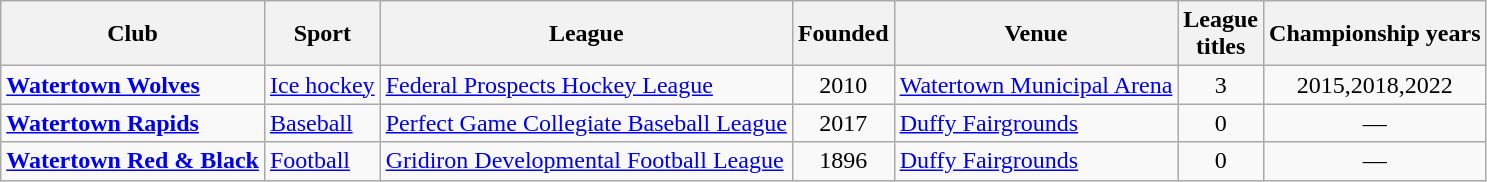<table class="wikitable">
<tr>
<th>Club</th>
<th>Sport</th>
<th>League</th>
<th>Founded</th>
<th>Venue</th>
<th>League<br>titles</th>
<th>Championship years</th>
</tr>
<tr>
<td><strong><a href='#'>Watertown Wolves</a></strong></td>
<td><a href='#'>Ice hockey</a></td>
<td><a href='#'>Federal Prospects Hockey League</a></td>
<td align=center>2010</td>
<td><a href='#'>Watertown Municipal Arena</a></td>
<td align=center>3</td>
<td align=center>2015,2018,2022</td>
</tr>
<tr>
<td><strong><a href='#'>Watertown Rapids</a></strong></td>
<td><a href='#'>Baseball</a></td>
<td><a href='#'>Perfect Game Collegiate Baseball League</a></td>
<td align=center>2017</td>
<td><a href='#'>Duffy Fairgrounds</a></td>
<td align=center>0</td>
<td align=center>—</td>
</tr>
<tr>
<td><strong><a href='#'>Watertown Red & Black</a></strong></td>
<td><a href='#'>Football</a></td>
<td><a href='#'>Gridiron Developmental Football League</a></td>
<td align=center>1896</td>
<td><a href='#'>Duffy Fairgrounds</a></td>
<td align=center>0</td>
<td align=center>—</td>
</tr>
</table>
